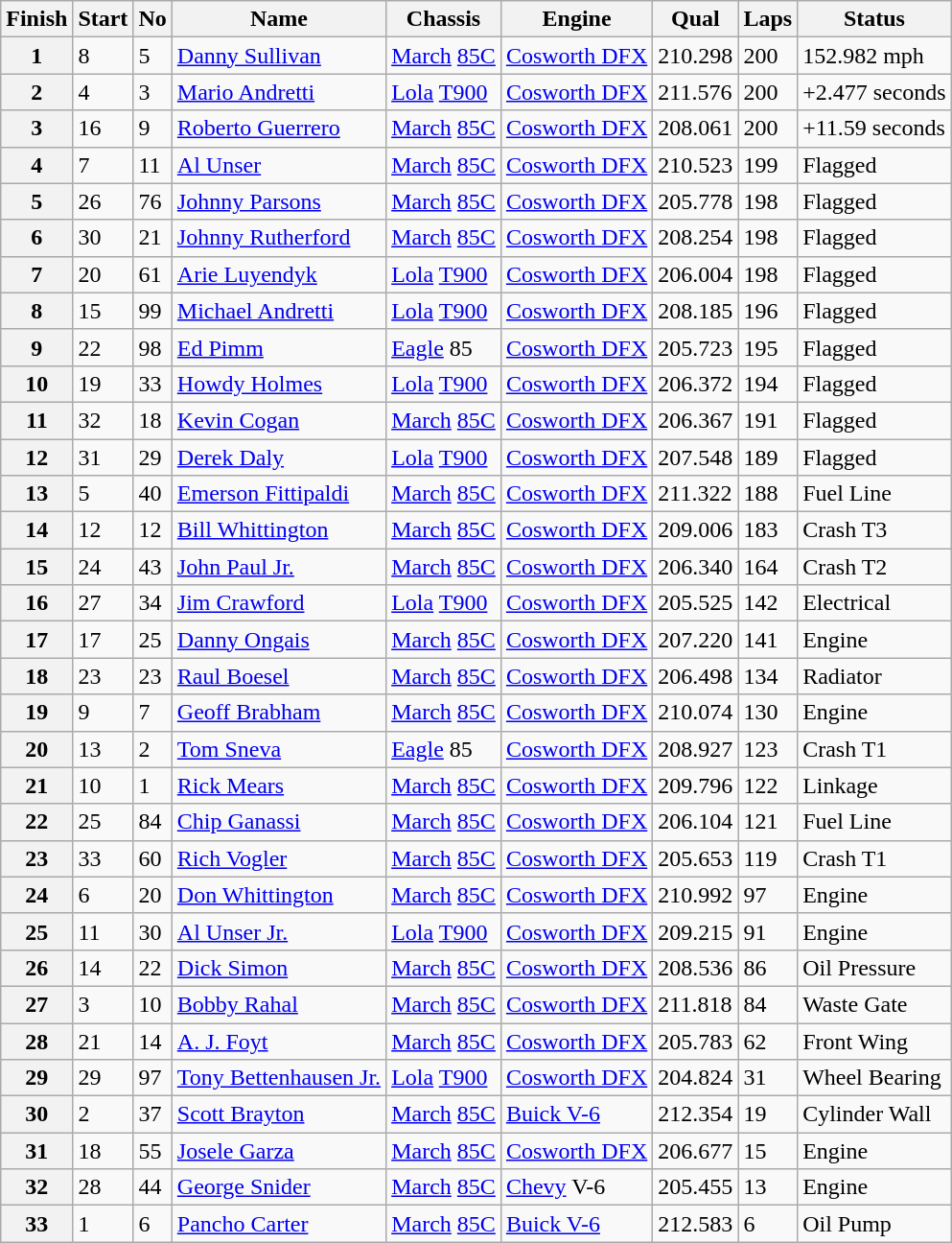<table class="wikitable">
<tr>
<th>Finish</th>
<th>Start</th>
<th>No</th>
<th>Name</th>
<th>Chassis</th>
<th>Engine</th>
<th>Qual</th>
<th>Laps</th>
<th>Status</th>
</tr>
<tr>
<th>1</th>
<td>8</td>
<td>5</td>
<td> <a href='#'>Danny Sullivan</a></td>
<td><a href='#'>March</a> <a href='#'>85C</a></td>
<td><a href='#'>Cosworth DFX</a></td>
<td>210.298</td>
<td>200</td>
<td>152.982 mph</td>
</tr>
<tr>
<th>2</th>
<td>4</td>
<td>3</td>
<td> <a href='#'>Mario Andretti</a> <strong></strong></td>
<td><a href='#'>Lola</a> <a href='#'>T900</a></td>
<td><a href='#'>Cosworth DFX</a></td>
<td>211.576</td>
<td>200</td>
<td>+2.477 seconds</td>
</tr>
<tr>
<th>3</th>
<td>16</td>
<td>9</td>
<td> <a href='#'>Roberto Guerrero</a></td>
<td><a href='#'>March</a> <a href='#'>85C</a></td>
<td><a href='#'>Cosworth DFX</a></td>
<td>208.061</td>
<td>200</td>
<td>+11.59 seconds</td>
</tr>
<tr>
<th>4</th>
<td>7</td>
<td>11</td>
<td> <a href='#'>Al Unser</a> <strong></strong></td>
<td><a href='#'>March</a> <a href='#'>85C</a></td>
<td><a href='#'>Cosworth DFX</a></td>
<td>210.523</td>
<td>199</td>
<td>Flagged</td>
</tr>
<tr>
<th>5</th>
<td>26</td>
<td>76</td>
<td> <a href='#'>Johnny Parsons</a></td>
<td><a href='#'>March</a> <a href='#'>85C</a></td>
<td><a href='#'>Cosworth DFX</a></td>
<td>205.778</td>
<td>198</td>
<td>Flagged</td>
</tr>
<tr>
<th>6</th>
<td>30</td>
<td>21</td>
<td> <a href='#'>Johnny Rutherford</a> <strong></strong></td>
<td><a href='#'>March</a> <a href='#'>85C</a></td>
<td><a href='#'>Cosworth DFX</a></td>
<td>208.254</td>
<td>198</td>
<td>Flagged</td>
</tr>
<tr>
<th>7</th>
<td>20</td>
<td>61</td>
<td> <a href='#'>Arie Luyendyk</a> <strong></strong></td>
<td><a href='#'>Lola</a> <a href='#'>T900</a></td>
<td><a href='#'>Cosworth DFX</a></td>
<td>206.004</td>
<td>198</td>
<td>Flagged</td>
</tr>
<tr>
<th>8</th>
<td>15</td>
<td>99</td>
<td> <a href='#'>Michael Andretti</a></td>
<td><a href='#'>Lola</a> <a href='#'>T900</a></td>
<td><a href='#'>Cosworth DFX</a></td>
<td>208.185</td>
<td>196</td>
<td>Flagged</td>
</tr>
<tr>
<th>9</th>
<td>22</td>
<td>98</td>
<td> <a href='#'>Ed Pimm</a> <strong></strong></td>
<td><a href='#'>Eagle</a> 85</td>
<td><a href='#'>Cosworth DFX</a></td>
<td>205.723</td>
<td>195</td>
<td>Flagged</td>
</tr>
<tr>
<th>10</th>
<td>19</td>
<td>33</td>
<td> <a href='#'>Howdy Holmes</a></td>
<td><a href='#'>Lola</a> <a href='#'>T900</a></td>
<td><a href='#'>Cosworth DFX</a></td>
<td>206.372</td>
<td>194</td>
<td>Flagged</td>
</tr>
<tr>
<th>11</th>
<td>32</td>
<td>18</td>
<td> <a href='#'>Kevin Cogan</a></td>
<td><a href='#'>March</a> <a href='#'>85C</a></td>
<td><a href='#'>Cosworth DFX</a></td>
<td>206.367</td>
<td>191</td>
<td>Flagged</td>
</tr>
<tr>
<th>12</th>
<td>31</td>
<td>29</td>
<td> <a href='#'>Derek Daly</a></td>
<td><a href='#'>Lola</a> <a href='#'>T900</a></td>
<td><a href='#'>Cosworth DFX</a></td>
<td>207.548</td>
<td>189</td>
<td>Flagged</td>
</tr>
<tr>
<th>13</th>
<td>5</td>
<td>40</td>
<td> <a href='#'>Emerson Fittipaldi</a></td>
<td><a href='#'>March</a> <a href='#'>85C</a></td>
<td><a href='#'>Cosworth DFX</a></td>
<td>211.322</td>
<td>188</td>
<td>Fuel Line</td>
</tr>
<tr>
<th>14</th>
<td>12</td>
<td>12</td>
<td> <a href='#'>Bill Whittington</a></td>
<td><a href='#'>March</a> <a href='#'>85C</a></td>
<td><a href='#'>Cosworth DFX</a></td>
<td>209.006</td>
<td>183</td>
<td>Crash T3</td>
</tr>
<tr>
<th>15</th>
<td>24</td>
<td>43</td>
<td> <a href='#'>John Paul Jr.</a> <strong></strong></td>
<td><a href='#'>March</a> <a href='#'>85C</a></td>
<td><a href='#'>Cosworth DFX</a></td>
<td>206.340</td>
<td>164</td>
<td>Crash T2</td>
</tr>
<tr>
<th>16</th>
<td>27</td>
<td>34</td>
<td> <a href='#'>Jim Crawford</a> <strong></strong></td>
<td><a href='#'>Lola</a> <a href='#'>T900</a></td>
<td><a href='#'>Cosworth DFX</a></td>
<td>205.525</td>
<td>142</td>
<td>Electrical</td>
</tr>
<tr>
<th>17</th>
<td>17</td>
<td>25</td>
<td> <a href='#'>Danny Ongais</a></td>
<td><a href='#'>March</a> <a href='#'>85C</a></td>
<td><a href='#'>Cosworth DFX</a></td>
<td>207.220</td>
<td>141</td>
<td>Engine</td>
</tr>
<tr>
<th>18</th>
<td>23</td>
<td>23</td>
<td> <a href='#'>Raul Boesel</a> <strong></strong></td>
<td><a href='#'>March</a> <a href='#'>85C</a></td>
<td><a href='#'>Cosworth DFX</a></td>
<td>206.498</td>
<td>134</td>
<td>Radiator</td>
</tr>
<tr>
<th>19</th>
<td>9</td>
<td>7</td>
<td> <a href='#'>Geoff Brabham</a></td>
<td><a href='#'>March</a> <a href='#'>85C</a></td>
<td><a href='#'>Cosworth DFX</a></td>
<td>210.074</td>
<td>130</td>
<td>Engine</td>
</tr>
<tr>
<th>20</th>
<td>13</td>
<td>2</td>
<td> <a href='#'>Tom Sneva</a> <strong></strong></td>
<td><a href='#'>Eagle</a> 85</td>
<td><a href='#'>Cosworth DFX</a></td>
<td>208.927</td>
<td>123</td>
<td>Crash T1</td>
</tr>
<tr>
<th>21</th>
<td>10</td>
<td>1</td>
<td> <a href='#'>Rick Mears</a> <strong></strong></td>
<td><a href='#'>March</a> <a href='#'>85C</a></td>
<td><a href='#'>Cosworth DFX</a></td>
<td>209.796</td>
<td>122</td>
<td>Linkage</td>
</tr>
<tr>
<th>22</th>
<td>25</td>
<td>84</td>
<td> <a href='#'>Chip Ganassi</a></td>
<td><a href='#'>March</a> <a href='#'>85C</a></td>
<td><a href='#'>Cosworth DFX</a></td>
<td>206.104</td>
<td>121</td>
<td>Fuel Line</td>
</tr>
<tr>
<th>23</th>
<td>33</td>
<td>60</td>
<td> <a href='#'>Rich Vogler</a> <strong></strong></td>
<td><a href='#'>March</a> <a href='#'>85C</a></td>
<td><a href='#'>Cosworth DFX</a></td>
<td>205.653</td>
<td>119</td>
<td>Crash T1</td>
</tr>
<tr>
<th>24</th>
<td>6</td>
<td>20</td>
<td> <a href='#'>Don Whittington</a></td>
<td><a href='#'>March</a> <a href='#'>85C</a></td>
<td><a href='#'>Cosworth DFX</a></td>
<td>210.992</td>
<td>97</td>
<td>Engine</td>
</tr>
<tr>
<th>25</th>
<td>11</td>
<td>30</td>
<td> <a href='#'>Al Unser Jr.</a></td>
<td><a href='#'>Lola</a> <a href='#'>T900</a></td>
<td><a href='#'>Cosworth DFX</a></td>
<td>209.215</td>
<td>91</td>
<td>Engine</td>
</tr>
<tr>
<th>26</th>
<td>14</td>
<td>22</td>
<td> <a href='#'>Dick Simon</a></td>
<td><a href='#'>March</a> <a href='#'>85C</a></td>
<td><a href='#'>Cosworth DFX</a></td>
<td>208.536</td>
<td>86</td>
<td>Oil Pressure</td>
</tr>
<tr>
<th>27</th>
<td>3</td>
<td>10</td>
<td> <a href='#'>Bobby Rahal</a></td>
<td><a href='#'>March</a> <a href='#'>85C</a></td>
<td><a href='#'>Cosworth DFX</a></td>
<td>211.818</td>
<td>84</td>
<td>Waste Gate</td>
</tr>
<tr>
<th>28</th>
<td>21</td>
<td>14</td>
<td> <a href='#'>A. J. Foyt</a> <strong></strong></td>
<td><a href='#'>March</a> <a href='#'>85C</a></td>
<td><a href='#'>Cosworth DFX</a></td>
<td>205.783</td>
<td>62</td>
<td>Front Wing</td>
</tr>
<tr>
<th>29</th>
<td>29</td>
<td>97</td>
<td> <a href='#'>Tony Bettenhausen Jr.</a></td>
<td><a href='#'>Lola</a> <a href='#'>T900</a></td>
<td><a href='#'>Cosworth DFX</a></td>
<td>204.824</td>
<td>31</td>
<td>Wheel Bearing</td>
</tr>
<tr>
<th>30</th>
<td>2</td>
<td>37</td>
<td> <a href='#'>Scott Brayton</a></td>
<td><a href='#'>March</a> <a href='#'>85C</a></td>
<td><a href='#'>Buick V-6</a></td>
<td>212.354</td>
<td>19</td>
<td>Cylinder Wall</td>
</tr>
<tr>
<th>31</th>
<td>18</td>
<td>55</td>
<td> <a href='#'>Josele Garza</a></td>
<td><a href='#'>March</a> <a href='#'>85C</a></td>
<td><a href='#'>Cosworth DFX</a></td>
<td>206.677</td>
<td>15</td>
<td>Engine</td>
</tr>
<tr>
<th>32</th>
<td>28</td>
<td>44</td>
<td> <a href='#'>George Snider</a></td>
<td><a href='#'>March</a> <a href='#'>85C</a></td>
<td><a href='#'>Chevy</a> V-6</td>
<td>205.455</td>
<td>13</td>
<td>Engine</td>
</tr>
<tr>
<th>33</th>
<td>1</td>
<td>6</td>
<td> <a href='#'>Pancho Carter</a></td>
<td><a href='#'>March</a> <a href='#'>85C</a></td>
<td><a href='#'>Buick V-6</a></td>
<td>212.583</td>
<td>6</td>
<td>Oil Pump</td>
</tr>
</table>
